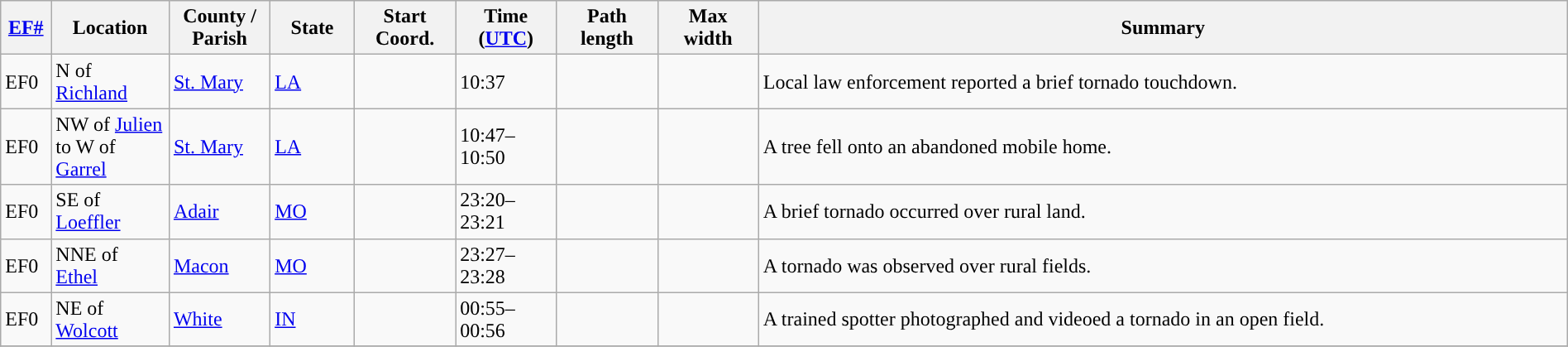<table class="wikitable sortable" style="width:100%;">
<tr>
<th scope="col"  style="width:3%; text-align:center;"><a href='#'>EF#</a></th>
<th scope="col"  style="width:7%; text-align:center;" class="unsortable">Location</th>
<th scope="col"  style="width:6%; text-align:center;" class="unsortable">County / Parish</th>
<th scope="col"  style="width:5%; text-align:center;">State</th>
<th scope="col"  style="width:6%; text-align:center;">Start Coord.</th>
<th scope="col"  style="width:6%; text-align:center;">Time (<a href='#'>UTC</a>)</th>
<th scope="col"  style="width:6%; text-align:center;">Path length</th>
<th scope="col"  style="width:6%; text-align:center;">Max width</th>
<th scope="col" class="unsortable" style="width:48%; text-align:center;">Summary</th>
</tr>
<tr>
<td>EF0</td>
<td>N of <a href='#'>Richland</a></td>
<td><a href='#'>St. Mary</a></td>
<td><a href='#'>LA</a></td>
<td></td>
<td>10:37</td>
<td></td>
<td></td>
<td>Local law enforcement reported a brief tornado touchdown.</td>
</tr>
<tr>
<td>EF0</td>
<td>NW of <a href='#'>Julien</a> to W of <a href='#'>Garrel</a></td>
<td><a href='#'>St. Mary</a></td>
<td><a href='#'>LA</a></td>
<td></td>
<td>10:47–10:50</td>
<td></td>
<td></td>
<td>A tree fell onto an abandoned mobile home.</td>
</tr>
<tr>
<td>EF0</td>
<td>SE of <a href='#'>Loeffler</a></td>
<td><a href='#'>Adair</a></td>
<td><a href='#'>MO</a></td>
<td></td>
<td>23:20–23:21</td>
<td></td>
<td></td>
<td>A brief tornado occurred over rural land.</td>
</tr>
<tr>
<td>EF0</td>
<td>NNE of <a href='#'>Ethel</a></td>
<td><a href='#'>Macon</a></td>
<td><a href='#'>MO</a></td>
<td></td>
<td>23:27–23:28</td>
<td></td>
<td></td>
<td>A tornado was observed over rural fields.</td>
</tr>
<tr>
<td>EF0</td>
<td>NE of <a href='#'>Wolcott</a></td>
<td><a href='#'>White</a></td>
<td><a href='#'>IN</a></td>
<td></td>
<td>00:55–00:56</td>
<td></td>
<td></td>
<td>A trained spotter photographed and videoed a tornado in an open field.</td>
</tr>
<tr>
</tr>
</table>
